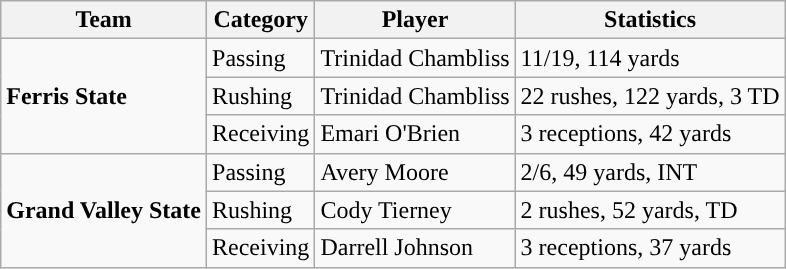<table class="wikitable" style="float: left;">
<tr>
<th>Team</th>
<th>Category</th>
<th>Player</th>
<th>Statistics</th>
</tr>
<tr>
<td rowspan=3><strong>Ferris State</strong></td>
<td>Passing</td>
<td>Trinidad Chambliss</td>
<td>11/19, 114 yards</td>
</tr>
<tr>
<td>Rushing</td>
<td>Trinidad Chambliss</td>
<td>22 rushes, 122 yards, 3 TD</td>
</tr>
<tr>
<td>Receiving</td>
<td>Emari O'Brien</td>
<td>3 receptions, 42 yards</td>
</tr>
<tr>
<td rowspan=3><strong>Grand Valley State</strong></td>
<td>Passing</td>
<td>Avery Moore</td>
<td>2/6, 49 yards, INT</td>
</tr>
<tr>
<td>Rushing</td>
<td>Cody Tierney</td>
<td>2 rushes, 52 yards, TD</td>
</tr>
<tr>
<td>Receiving</td>
<td>Darrell Johnson</td>
<td>3 receptions, 37 yards</td>
</tr>
</table>
